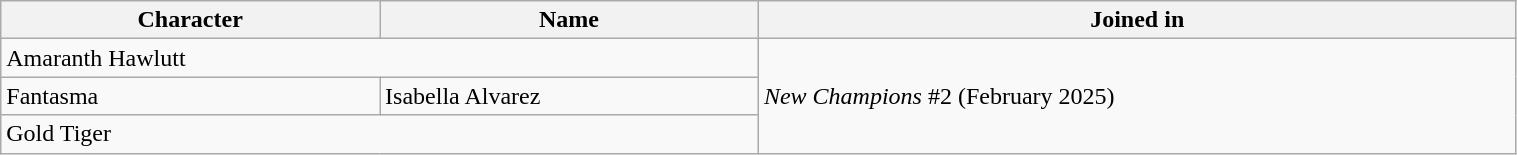<table class="wikitable sortable" style="width:80%;">
<tr>
<th scope=col style="width:20%;">Character</th>
<th scope=col style="width:20%;">Name</th>
<th scope=col style="width:40%;">Joined in</th>
</tr>
<tr>
<td colspan=2>Amaranth Hawlutt</td>
<td rowspan=3><em>New Champions</em> #2 (February 2025)</td>
</tr>
<tr>
<td>Fantasma</td>
<td>Isabella Alvarez</td>
</tr>
<tr>
<td colspan=2>Gold Tiger</td>
</tr>
</table>
